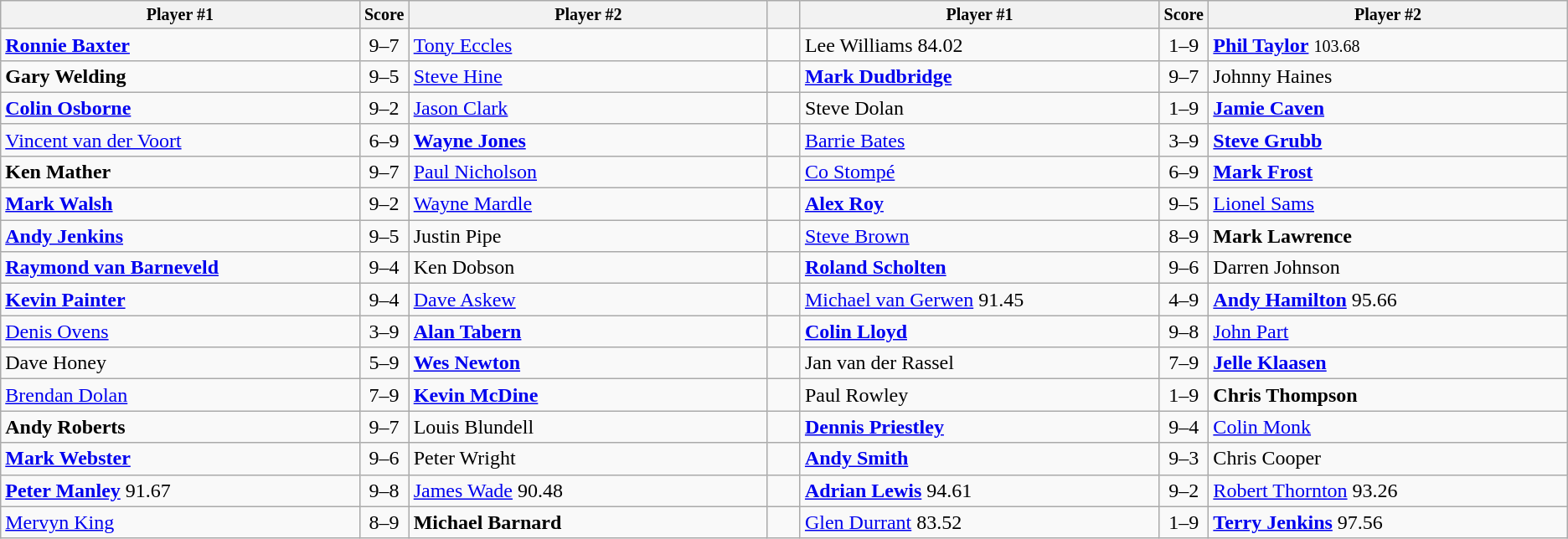<table class="wikitable">
<tr style="font-size:10pt;font-weight:bold">
<th width=22%>Player #1</th>
<th width=3%>Score</th>
<th width=22%>Player #2</th>
<th width=2%></th>
<th width=22%>Player #1</th>
<th width=3%>Score</th>
<th width=22%>Player #2</th>
</tr>
<tr>
<td><strong> <a href='#'>Ronnie Baxter</a></strong></td>
<td align=center>9–7</td>
<td> <a href='#'>Tony Eccles</a></td>
<td></td>
<td> Lee Williams <span>84.02</span></td>
<td align=center>1–9</td>
<td><strong> <a href='#'>Phil Taylor</a></strong> <small><span>103.68</span></small></td>
</tr>
<tr>
<td><strong> Gary Welding</strong></td>
<td align=center>9–5</td>
<td> <a href='#'>Steve Hine</a></td>
<td></td>
<td><strong> <a href='#'>Mark Dudbridge</a></strong></td>
<td align=center>9–7</td>
<td> Johnny Haines</td>
</tr>
<tr>
<td><strong> <a href='#'>Colin Osborne</a></strong></td>
<td align=center>9–2</td>
<td> <a href='#'>Jason Clark</a></td>
<td></td>
<td> Steve Dolan</td>
<td align=center>1–9</td>
<td><strong> <a href='#'>Jamie Caven</a></strong></td>
</tr>
<tr>
<td> <a href='#'>Vincent van der Voort</a></td>
<td align=center>6–9</td>
<td><strong> <a href='#'>Wayne Jones</a></strong></td>
<td></td>
<td> <a href='#'>Barrie Bates</a></td>
<td align=center>3–9</td>
<td><strong> <a href='#'>Steve Grubb</a></strong></td>
</tr>
<tr>
<td><strong> Ken Mather</strong></td>
<td align=center>9–7</td>
<td> <a href='#'>Paul Nicholson</a></td>
<td></td>
<td> <a href='#'>Co Stompé</a></td>
<td align=center>6–9</td>
<td><strong> <a href='#'>Mark Frost</a></strong></td>
</tr>
<tr>
<td><strong> <a href='#'>Mark Walsh</a></strong></td>
<td align=center>9–2</td>
<td> <a href='#'>Wayne Mardle</a></td>
<td></td>
<td><strong> <a href='#'>Alex Roy</a></strong></td>
<td align=center>9–5</td>
<td> <a href='#'>Lionel Sams</a></td>
</tr>
<tr>
<td><strong> <a href='#'>Andy Jenkins</a></strong></td>
<td align=center>9–5</td>
<td> Justin Pipe</td>
<td></td>
<td> <a href='#'>Steve Brown</a></td>
<td align=center>8–9</td>
<td><strong> Mark Lawrence</strong></td>
</tr>
<tr>
<td><strong> <a href='#'>Raymond van Barneveld</a></strong></td>
<td align=center>9–4</td>
<td> Ken Dobson</td>
<td></td>
<td><strong> <a href='#'>Roland Scholten</a></strong></td>
<td align=center>9–6</td>
<td> Darren Johnson</td>
</tr>
<tr>
<td><strong> <a href='#'>Kevin Painter</a></strong></td>
<td align=center>9–4</td>
<td> <a href='#'>Dave Askew</a></td>
<td></td>
<td> <a href='#'>Michael van Gerwen</a> <span>91.45</span></td>
<td align=center>4–9</td>
<td><strong> <a href='#'>Andy Hamilton</a></strong> <span>95.66</span></td>
</tr>
<tr>
<td> <a href='#'>Denis Ovens</a></td>
<td align=center>3–9</td>
<td><strong> <a href='#'>Alan Tabern</a></strong></td>
<td></td>
<td><strong> <a href='#'>Colin Lloyd</a></strong></td>
<td align=center>9–8</td>
<td> <a href='#'>John Part</a></td>
</tr>
<tr>
<td> Dave Honey</td>
<td align=center>5–9</td>
<td><strong> <a href='#'>Wes Newton</a></strong></td>
<td></td>
<td> Jan van der Rassel</td>
<td align=center>7–9</td>
<td><strong> <a href='#'>Jelle Klaasen</a></strong></td>
</tr>
<tr>
<td> <a href='#'>Brendan Dolan</a></td>
<td align=center>7–9</td>
<td><strong> <a href='#'>Kevin McDine</a></strong></td>
<td></td>
<td> Paul Rowley</td>
<td align=center>1–9</td>
<td><strong> Chris Thompson</strong></td>
</tr>
<tr>
<td><strong> Andy Roberts</strong></td>
<td align=center>9–7</td>
<td> Louis Blundell</td>
<td></td>
<td><strong> <a href='#'>Dennis Priestley</a></strong></td>
<td align=center>9–4</td>
<td> <a href='#'>Colin Monk</a></td>
</tr>
<tr>
<td><strong> <a href='#'>Mark Webster</a></strong></td>
<td align=center>9–6</td>
<td> Peter Wright</td>
<td></td>
<td><strong> <a href='#'>Andy Smith</a></strong></td>
<td align=center>9–3</td>
<td> Chris Cooper</td>
</tr>
<tr>
<td><strong> <a href='#'>Peter Manley</a></strong> <span>91.67</span></td>
<td align=center>9–8</td>
<td> <a href='#'>James Wade</a> <span>90.48</span></td>
<td></td>
<td><strong> <a href='#'>Adrian Lewis</a></strong> <span>94.61</span></td>
<td align=center>9–2</td>
<td> <a href='#'>Robert Thornton</a> <span>93.26</span></td>
</tr>
<tr>
<td> <a href='#'>Mervyn King</a></td>
<td align=center>8–9</td>
<td><strong> Michael Barnard</strong></td>
<td></td>
<td> <a href='#'>Glen Durrant</a> <span>83.52</span></td>
<td align=center>1–9</td>
<td><strong> <a href='#'>Terry Jenkins</a></strong> <span>97.56</span></td>
</tr>
</table>
